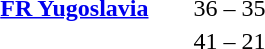<table style="text-align:center">
<tr>
<th width=200></th>
<th width=100></th>
<th width=200></th>
</tr>
<tr>
<td align=right><strong><a href='#'>FR Yugoslavia</a> </strong></td>
<td>36 – 35</td>
<td align=left></td>
</tr>
<tr>
<td align=right><strong></strong></td>
<td>41 – 21</td>
<td align=left></td>
</tr>
</table>
